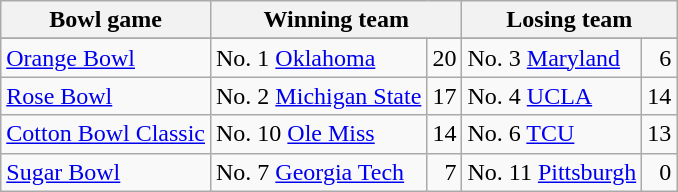<table class="wikitable">
<tr>
<th>Bowl game</th>
<th colspan="2">Winning team</th>
<th colspan="2">Losing team</th>
</tr>
<tr>
</tr>
<tr>
<td><a href='#'>Orange Bowl</a></td>
<td>No. 1 <a href='#'>Oklahoma</a></td>
<td>20</td>
<td>No. 3 <a href='#'>Maryland</a></td>
<td align=right>6</td>
</tr>
<tr>
<td><a href='#'>Rose Bowl</a></td>
<td>No. 2 <a href='#'>Michigan State</a></td>
<td>17</td>
<td>No. 4 <a href='#'>UCLA</a></td>
<td>14</td>
</tr>
<tr>
<td><a href='#'>Cotton Bowl Classic</a></td>
<td>No. 10 <a href='#'>Ole Miss</a></td>
<td>14</td>
<td>No. 6 <a href='#'>TCU</a></td>
<td>13</td>
</tr>
<tr>
<td><a href='#'>Sugar Bowl</a></td>
<td>No. 7 <a href='#'>Georgia Tech</a></td>
<td align=right>7</td>
<td>No. 11 <a href='#'>Pittsburgh</a></td>
<td align=right>0</td>
</tr>
</table>
